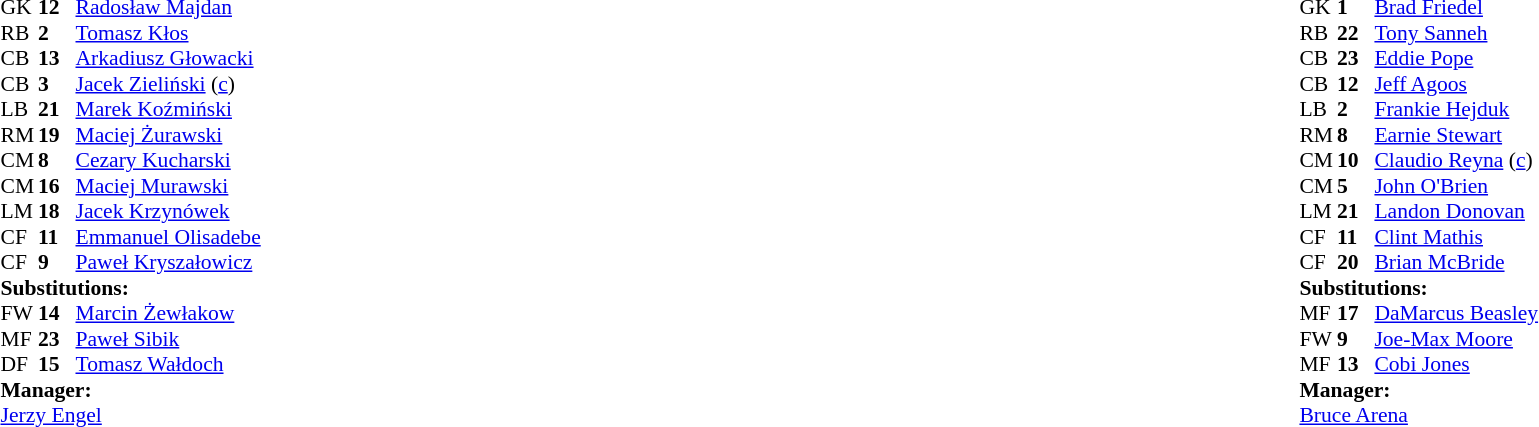<table width="100%">
<tr>
<td valign="top" width="50%"><br><table style="font-size:90%" cellspacing="0" cellpadding="0">
<tr>
<th width="25"></th>
<th width="25"></th>
</tr>
<tr>
<td>GK</td>
<td><strong>12</strong></td>
<td><a href='#'>Radosław Majdan</a></td>
<td></td>
</tr>
<tr>
<td>RB</td>
<td><strong>2</strong></td>
<td><a href='#'>Tomasz Kłos</a></td>
<td></td>
<td></td>
</tr>
<tr>
<td>CB</td>
<td><strong>13</strong></td>
<td><a href='#'>Arkadiusz Głowacki</a></td>
</tr>
<tr>
<td>CB</td>
<td><strong>3</strong></td>
<td><a href='#'>Jacek Zieliński</a> (<a href='#'>c</a>)</td>
</tr>
<tr>
<td>LB</td>
<td><strong>21</strong></td>
<td><a href='#'>Marek Koźmiński</a></td>
<td></td>
</tr>
<tr>
<td>RM</td>
<td><strong>19</strong></td>
<td><a href='#'>Maciej Żurawski</a></td>
</tr>
<tr>
<td>CM</td>
<td><strong>8</strong></td>
<td><a href='#'>Cezary Kucharski</a></td>
<td></td>
<td></td>
</tr>
<tr>
<td>CM</td>
<td><strong>16</strong></td>
<td><a href='#'>Maciej Murawski</a></td>
</tr>
<tr>
<td>LM</td>
<td><strong>18</strong></td>
<td><a href='#'>Jacek Krzynówek</a></td>
</tr>
<tr>
<td>CF</td>
<td><strong>11</strong></td>
<td><a href='#'>Emmanuel Olisadebe</a></td>
<td></td>
<td></td>
</tr>
<tr>
<td>CF</td>
<td><strong>9</strong></td>
<td><a href='#'>Paweł Kryszałowicz</a></td>
</tr>
<tr>
<td colspan=3><strong>Substitutions:</strong></td>
</tr>
<tr>
<td>FW</td>
<td><strong>14</strong></td>
<td><a href='#'>Marcin Żewłakow</a></td>
<td></td>
<td></td>
</tr>
<tr>
<td>MF</td>
<td><strong>23</strong></td>
<td><a href='#'>Paweł Sibik</a></td>
<td></td>
<td></td>
</tr>
<tr>
<td>DF</td>
<td><strong>15</strong></td>
<td><a href='#'>Tomasz Wałdoch</a></td>
<td></td>
<td></td>
</tr>
<tr>
<td colspan=3><strong>Manager:</strong></td>
</tr>
<tr>
<td colspan="4"><a href='#'>Jerzy Engel</a></td>
</tr>
</table>
</td>
<td valign="top"></td>
<td valign="top" width="50%"><br><table style="font-size:90%" cellspacing="0" cellpadding="0" align=center>
<tr>
<th width="25"></th>
<th width="25"></th>
</tr>
<tr>
<td>GK</td>
<td><strong>1</strong></td>
<td><a href='#'>Brad Friedel</a></td>
</tr>
<tr>
<td>RB</td>
<td><strong>22</strong></td>
<td><a href='#'>Tony Sanneh</a></td>
</tr>
<tr>
<td>CB</td>
<td><strong>23</strong></td>
<td><a href='#'>Eddie Pope</a></td>
</tr>
<tr>
<td>CB</td>
<td><strong>12</strong></td>
<td><a href='#'>Jeff Agoos</a></td>
<td></td>
<td></td>
</tr>
<tr>
<td>LB</td>
<td><strong>2</strong></td>
<td><a href='#'>Frankie Hejduk</a></td>
<td></td>
</tr>
<tr>
<td>RM</td>
<td><strong>8</strong></td>
<td><a href='#'>Earnie Stewart</a></td>
<td></td>
<td></td>
</tr>
<tr>
<td>CM</td>
<td><strong>10</strong></td>
<td><a href='#'>Claudio Reyna</a> (<a href='#'>c</a>)</td>
</tr>
<tr>
<td>CM</td>
<td><strong>5</strong></td>
<td><a href='#'>John O'Brien</a></td>
</tr>
<tr>
<td>LM</td>
<td><strong>21</strong></td>
<td><a href='#'>Landon Donovan</a></td>
</tr>
<tr>
<td>CF</td>
<td><strong>11</strong></td>
<td><a href='#'>Clint Mathis</a></td>
</tr>
<tr>
<td>CF</td>
<td><strong>20</strong></td>
<td><a href='#'>Brian McBride</a></td>
<td></td>
<td></td>
</tr>
<tr>
<td colspan=3><strong>Substitutions:</strong></td>
</tr>
<tr>
<td>MF</td>
<td><strong>17</strong></td>
<td><a href='#'>DaMarcus Beasley</a></td>
<td></td>
<td></td>
</tr>
<tr>
<td>FW</td>
<td><strong>9</strong></td>
<td><a href='#'>Joe-Max Moore</a></td>
<td></td>
<td></td>
</tr>
<tr>
<td>MF</td>
<td><strong>13</strong></td>
<td><a href='#'>Cobi Jones</a></td>
<td></td>
<td></td>
</tr>
<tr>
<td colspan=3><strong>Manager:</strong></td>
</tr>
<tr>
<td colspan="4"><a href='#'>Bruce Arena</a></td>
</tr>
</table>
</td>
</tr>
</table>
